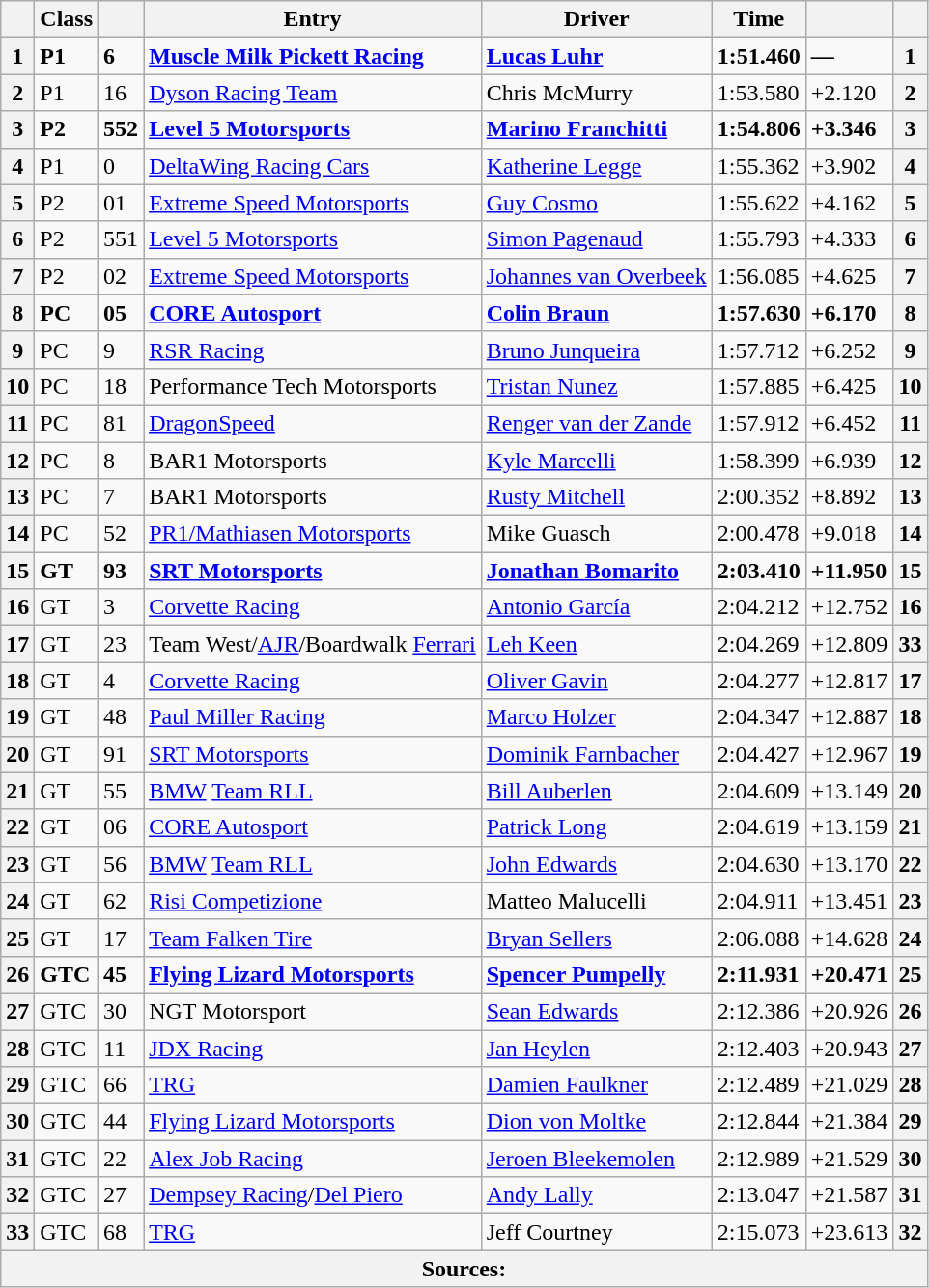<table class="wikitable">
<tr>
<th></th>
<th>Class</th>
<th></th>
<th>Entry</th>
<th>Driver</th>
<th>Time</th>
<th></th>
<th></th>
</tr>
<tr style="font-weight:bold">
<th>1</th>
<td>P1</td>
<td>6</td>
<td> <a href='#'>Muscle Milk Pickett Racing</a></td>
<td> <a href='#'>Lucas Luhr</a></td>
<td>1:51.460</td>
<td>—</td>
<th>1</th>
</tr>
<tr>
<th>2</th>
<td>P1</td>
<td>16</td>
<td> <a href='#'>Dyson Racing Team</a></td>
<td> Chris McMurry</td>
<td>1:53.580</td>
<td>+2.120</td>
<th>2</th>
</tr>
<tr style="font-weight:bold">
<th>3</th>
<td>P2</td>
<td>552</td>
<td> <a href='#'>Level 5 Motorsports</a></td>
<td> <a href='#'>Marino Franchitti</a></td>
<td>1:54.806</td>
<td>+3.346</td>
<th>3</th>
</tr>
<tr>
<th>4</th>
<td>P1</td>
<td>0</td>
<td> <a href='#'>DeltaWing Racing Cars</a></td>
<td> <a href='#'>Katherine Legge</a></td>
<td>1:55.362</td>
<td>+3.902</td>
<th>4</th>
</tr>
<tr>
<th>5</th>
<td>P2</td>
<td>01</td>
<td> <a href='#'>Extreme Speed Motorsports</a></td>
<td> <a href='#'>Guy Cosmo</a></td>
<td>1:55.622</td>
<td>+4.162</td>
<th>5</th>
</tr>
<tr>
<th>6</th>
<td>P2</td>
<td>551</td>
<td> <a href='#'>Level 5 Motorsports</a></td>
<td> <a href='#'>Simon Pagenaud</a></td>
<td>1:55.793</td>
<td>+4.333</td>
<th>6</th>
</tr>
<tr>
<th>7</th>
<td>P2</td>
<td>02</td>
<td> <a href='#'>Extreme Speed Motorsports</a></td>
<td> <a href='#'>Johannes van Overbeek</a></td>
<td>1:56.085</td>
<td>+4.625</td>
<th>7</th>
</tr>
<tr style="font-weight:bold">
<th>8</th>
<td>PC</td>
<td>05</td>
<td> <a href='#'>CORE Autosport</a></td>
<td> <a href='#'>Colin Braun</a></td>
<td>1:57.630</td>
<td>+6.170</td>
<th>8</th>
</tr>
<tr>
<th>9</th>
<td>PC</td>
<td>9</td>
<td> <a href='#'>RSR Racing</a></td>
<td> <a href='#'>Bruno Junqueira</a></td>
<td>1:57.712</td>
<td>+6.252</td>
<th>9</th>
</tr>
<tr>
<th>10</th>
<td>PC</td>
<td>18</td>
<td> Performance Tech Motorsports</td>
<td> <a href='#'>Tristan Nunez</a></td>
<td>1:57.885</td>
<td>+6.425</td>
<th>10</th>
</tr>
<tr>
<th>11</th>
<td>PC</td>
<td>81</td>
<td> <a href='#'>DragonSpeed</a></td>
<td> <a href='#'>Renger van der Zande</a></td>
<td>1:57.912</td>
<td>+6.452</td>
<th>11</th>
</tr>
<tr>
<th>12</th>
<td>PC</td>
<td>8</td>
<td> BAR1 Motorsports</td>
<td> <a href='#'>Kyle Marcelli</a></td>
<td>1:58.399</td>
<td>+6.939</td>
<th>12</th>
</tr>
<tr>
<th>13</th>
<td>PC</td>
<td>7</td>
<td> BAR1 Motorsports</td>
<td> <a href='#'>Rusty Mitchell</a></td>
<td>2:00.352</td>
<td>+8.892</td>
<th>13</th>
</tr>
<tr>
<th>14</th>
<td>PC</td>
<td>52</td>
<td> <a href='#'>PR1/Mathiasen Motorsports</a></td>
<td> Mike Guasch</td>
<td>2:00.478</td>
<td>+9.018</td>
<th>14</th>
</tr>
<tr style="font-weight:bold">
<th>15</th>
<td>GT</td>
<td>93</td>
<td> <a href='#'>SRT Motorsports</a></td>
<td> <a href='#'>Jonathan Bomarito</a></td>
<td>2:03.410</td>
<td>+11.950</td>
<th>15</th>
</tr>
<tr>
<th>16</th>
<td>GT</td>
<td>3</td>
<td> <a href='#'>Corvette Racing</a></td>
<td> <a href='#'>Antonio García</a></td>
<td>2:04.212</td>
<td>+12.752</td>
<th>16</th>
</tr>
<tr>
<th>17</th>
<td>GT</td>
<td>23</td>
<td> Team West/<a href='#'>AJR</a>/Boardwalk <a href='#'>Ferrari</a></td>
<td> <a href='#'>Leh Keen</a></td>
<td>2:04.269</td>
<td>+12.809</td>
<th>33</th>
</tr>
<tr>
<th>18</th>
<td>GT</td>
<td>4</td>
<td> <a href='#'>Corvette Racing</a></td>
<td> <a href='#'>Oliver Gavin</a></td>
<td>2:04.277</td>
<td>+12.817</td>
<th>17</th>
</tr>
<tr>
<th>19</th>
<td>GT</td>
<td>48</td>
<td> <a href='#'>Paul Miller Racing</a></td>
<td> <a href='#'>Marco Holzer</a></td>
<td>2:04.347</td>
<td>+12.887</td>
<th>18</th>
</tr>
<tr>
<th>20</th>
<td>GT</td>
<td>91</td>
<td> <a href='#'>SRT Motorsports</a></td>
<td> <a href='#'>Dominik Farnbacher</a></td>
<td>2:04.427</td>
<td>+12.967</td>
<th>19</th>
</tr>
<tr>
<th>21</th>
<td>GT</td>
<td>55</td>
<td> <a href='#'>BMW</a> <a href='#'>Team RLL</a></td>
<td> <a href='#'>Bill Auberlen</a></td>
<td>2:04.609</td>
<td>+13.149</td>
<th>20</th>
</tr>
<tr>
<th>22</th>
<td>GT</td>
<td>06</td>
<td> <a href='#'>CORE Autosport</a></td>
<td> <a href='#'>Patrick Long</a></td>
<td>2:04.619</td>
<td>+13.159</td>
<th>21</th>
</tr>
<tr>
<th>23</th>
<td>GT</td>
<td>56</td>
<td> <a href='#'>BMW</a> <a href='#'>Team RLL</a></td>
<td> <a href='#'>John Edwards</a></td>
<td>2:04.630</td>
<td>+13.170</td>
<th>22</th>
</tr>
<tr>
<th>24</th>
<td>GT</td>
<td>62</td>
<td> <a href='#'>Risi Competizione</a></td>
<td> Matteo Malucelli</td>
<td>2:04.911</td>
<td>+13.451</td>
<th>23</th>
</tr>
<tr>
<th>25</th>
<td>GT</td>
<td>17</td>
<td> <a href='#'>Team Falken Tire</a></td>
<td> <a href='#'>Bryan Sellers</a></td>
<td>2:06.088</td>
<td>+14.628</td>
<th>24</th>
</tr>
<tr style="font-weight:bold">
<th>26</th>
<td>GTC</td>
<td>45</td>
<td> <a href='#'>Flying Lizard Motorsports</a></td>
<td> <a href='#'>Spencer Pumpelly</a></td>
<td>2:11.931</td>
<td>+20.471</td>
<th>25</th>
</tr>
<tr>
<th>27</th>
<td>GTC</td>
<td>30</td>
<td> NGT Motorsport</td>
<td> <a href='#'>Sean Edwards</a></td>
<td>2:12.386</td>
<td>+20.926</td>
<th>26</th>
</tr>
<tr>
<th>28</th>
<td>GTC</td>
<td>11</td>
<td> <a href='#'>JDX Racing</a></td>
<td> <a href='#'>Jan Heylen</a></td>
<td>2:12.403</td>
<td>+20.943</td>
<th>27</th>
</tr>
<tr>
<th>29</th>
<td>GTC</td>
<td>66</td>
<td> <a href='#'>TRG</a></td>
<td> <a href='#'>Damien Faulkner</a></td>
<td>2:12.489</td>
<td>+21.029</td>
<th>28</th>
</tr>
<tr>
<th>30</th>
<td>GTC</td>
<td>44</td>
<td> <a href='#'>Flying Lizard Motorsports</a></td>
<td> <a href='#'>Dion von Moltke</a></td>
<td>2:12.844</td>
<td>+21.384</td>
<th>29</th>
</tr>
<tr>
<th>31</th>
<td>GTC</td>
<td>22</td>
<td> <a href='#'>Alex Job Racing</a></td>
<td> <a href='#'>Jeroen Bleekemolen</a></td>
<td>2:12.989</td>
<td>+21.529</td>
<th>30</th>
</tr>
<tr>
<th>32</th>
<td>GTC</td>
<td>27</td>
<td> <a href='#'>Dempsey Racing</a>/<a href='#'>Del Piero</a></td>
<td> <a href='#'>Andy Lally</a></td>
<td>2:13.047</td>
<td>+21.587</td>
<th>31</th>
</tr>
<tr>
<th>33</th>
<td>GTC</td>
<td>68</td>
<td> <a href='#'>TRG</a></td>
<td> Jeff Courtney</td>
<td>2:15.073</td>
<td>+23.613</td>
<th>32</th>
</tr>
<tr>
<th colspan="8">Sources:</th>
</tr>
</table>
